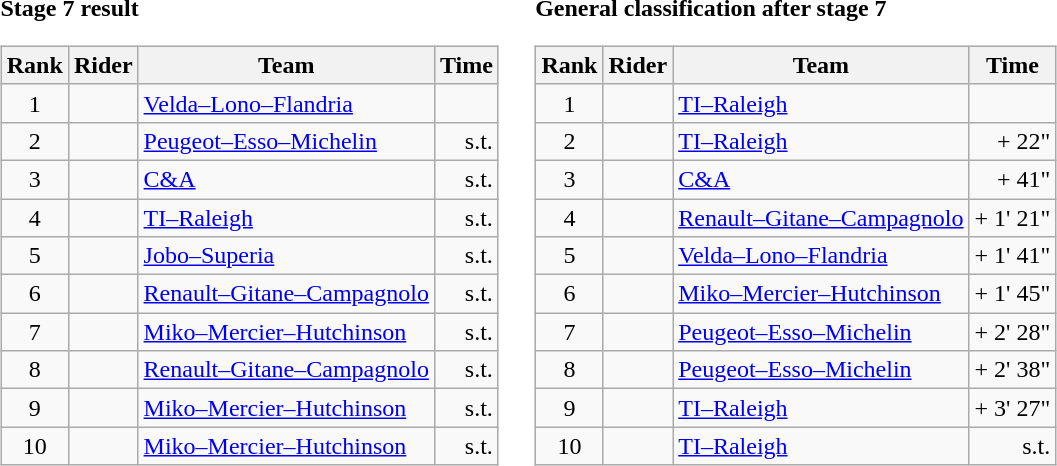<table>
<tr>
<td><strong>Stage 7 result</strong><br><table class="wikitable">
<tr>
<th scope="col">Rank</th>
<th scope="col">Rider</th>
<th scope="col">Team</th>
<th scope="col">Time</th>
</tr>
<tr>
<td style="text-align:center;">1</td>
<td></td>
<td><a href='#'>Velda–Lono–Flandria</a></td>
<td style="text-align:right;"></td>
</tr>
<tr>
<td style="text-align:center;">2</td>
<td></td>
<td><a href='#'>Peugeot–Esso–Michelin</a></td>
<td style="text-align:right;">s.t.</td>
</tr>
<tr>
<td style="text-align:center;">3</td>
<td></td>
<td><a href='#'>C&A</a></td>
<td style="text-align:right;">s.t.</td>
</tr>
<tr>
<td style="text-align:center;">4</td>
<td></td>
<td><a href='#'>TI–Raleigh</a></td>
<td style="text-align:right;">s.t.</td>
</tr>
<tr>
<td style="text-align:center;">5</td>
<td></td>
<td><a href='#'>Jobo–Superia</a></td>
<td style="text-align:right;">s.t.</td>
</tr>
<tr>
<td style="text-align:center;">6</td>
<td></td>
<td><a href='#'>Renault–Gitane–Campagnolo</a></td>
<td style="text-align:right;">s.t.</td>
</tr>
<tr>
<td style="text-align:center;">7</td>
<td></td>
<td><a href='#'>Miko–Mercier–Hutchinson</a></td>
<td style="text-align:right;">s.t.</td>
</tr>
<tr>
<td style="text-align:center;">8</td>
<td></td>
<td><a href='#'>Renault–Gitane–Campagnolo</a></td>
<td style="text-align:right;">s.t.</td>
</tr>
<tr>
<td style="text-align:center;">9</td>
<td></td>
<td><a href='#'>Miko–Mercier–Hutchinson</a></td>
<td style="text-align:right;">s.t.</td>
</tr>
<tr>
<td style="text-align:center;">10</td>
<td></td>
<td><a href='#'>Miko–Mercier–Hutchinson</a></td>
<td style="text-align:right;">s.t.</td>
</tr>
</table>
</td>
<td></td>
<td><strong>General classification after stage 7</strong><br><table class="wikitable">
<tr>
<th scope="col">Rank</th>
<th scope="col">Rider</th>
<th scope="col">Team</th>
<th scope="col">Time</th>
</tr>
<tr>
<td style="text-align:center;">1</td>
<td> </td>
<td><a href='#'>TI–Raleigh</a></td>
<td style="text-align:right;"></td>
</tr>
<tr>
<td style="text-align:center;">2</td>
<td></td>
<td><a href='#'>TI–Raleigh</a></td>
<td style="text-align:right;">+ 22"</td>
</tr>
<tr>
<td style="text-align:center;">3</td>
<td></td>
<td><a href='#'>C&A</a></td>
<td style="text-align:right;">+ 41"</td>
</tr>
<tr>
<td style="text-align:center;">4</td>
<td></td>
<td><a href='#'>Renault–Gitane–Campagnolo</a></td>
<td style="text-align:right;">+ 1' 21"</td>
</tr>
<tr>
<td style="text-align:center;">5</td>
<td></td>
<td><a href='#'>Velda–Lono–Flandria</a></td>
<td style="text-align:right;">+ 1' 41"</td>
</tr>
<tr>
<td style="text-align:center;">6</td>
<td></td>
<td><a href='#'>Miko–Mercier–Hutchinson</a></td>
<td style="text-align:right;">+ 1' 45"</td>
</tr>
<tr>
<td style="text-align:center;">7</td>
<td></td>
<td><a href='#'>Peugeot–Esso–Michelin</a></td>
<td style="text-align:right;">+ 2' 28"</td>
</tr>
<tr>
<td style="text-align:center;">8</td>
<td></td>
<td><a href='#'>Peugeot–Esso–Michelin</a></td>
<td style="text-align:right;">+ 2' 38"</td>
</tr>
<tr>
<td style="text-align:center;">9</td>
<td></td>
<td><a href='#'>TI–Raleigh</a></td>
<td style="text-align:right;">+ 3' 27"</td>
</tr>
<tr>
<td style="text-align:center;">10</td>
<td></td>
<td><a href='#'>TI–Raleigh</a></td>
<td style="text-align:right;">s.t.</td>
</tr>
</table>
</td>
</tr>
</table>
